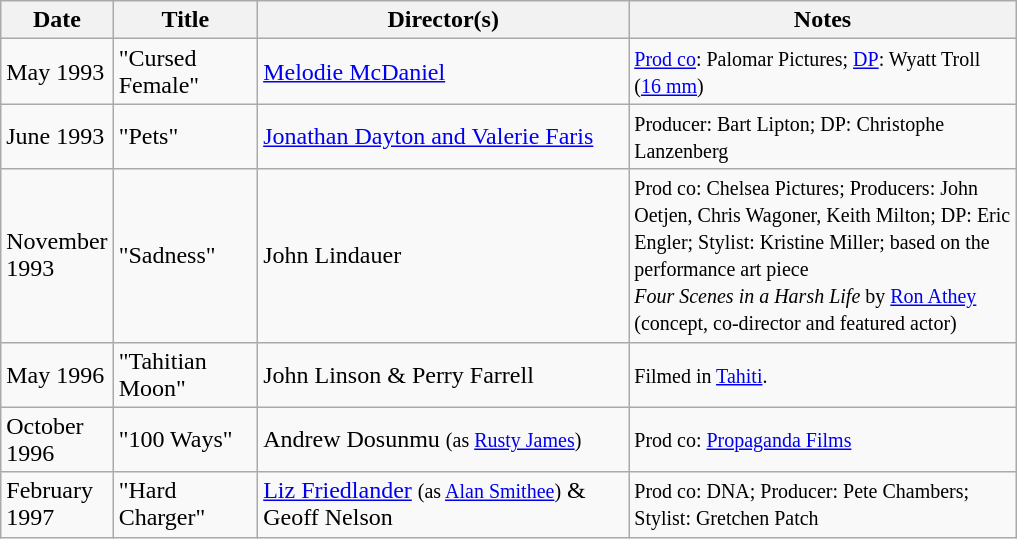<table class="wikitable">
<tr>
<th width="52">Date</th>
<th width="89">Title</th>
<th style="width:240px;">Director(s)</th>
<th style="width:251px;">Notes</th>
</tr>
<tr>
<td>May 1993</td>
<td>"Cursed Female"</td>
<td><a href='#'>Melodie McDaniel</a></td>
<td><small><a href='#'>Prod co</a>: Palomar Pictures; <a href='#'>DP</a>: Wyatt Troll (<a href='#'>16 mm</a>)</small></td>
</tr>
<tr>
<td>June 1993</td>
<td>"Pets"</td>
<td><a href='#'>Jonathan Dayton and Valerie Faris</a></td>
<td><small>Producer: Bart Lipton; DP: Christophe Lanzenberg</small></td>
</tr>
<tr>
<td>November 1993</td>
<td>"Sadness"</td>
<td>John Lindauer</td>
<td><small>Prod co: Chelsea Pictures; Producers: John Oetjen, Chris Wagoner, Keith Milton; DP: Eric Engler; Stylist: Kristine Miller; based on the performance art piece<br><em>Four Scenes in a Harsh Life</em> by <a href='#'>Ron Athey</a> (concept, co-director and featured actor)</small></td>
</tr>
<tr>
<td>May 1996</td>
<td>"Tahitian Moon"</td>
<td>John Linson & Perry Farrell</td>
<td><small>Filmed in <a href='#'>Tahiti</a>.</small></td>
</tr>
<tr>
<td>October 1996</td>
<td>"100 Ways"</td>
<td>Andrew Dosunmu <small>(as <a href='#'>Rusty James</a>)</small></td>
<td><small>Prod co: <a href='#'>Propaganda Films</a></small></td>
</tr>
<tr>
<td>February 1997</td>
<td>"Hard Charger"</td>
<td><a href='#'>Liz Friedlander</a> <small>(as <a href='#'>Alan Smithee</a>)</small> & Geoff Nelson</td>
<td><small>Prod co: DNA; Producer: Pete Chambers; Stylist: Gretchen Patch</small></td>
</tr>
</table>
